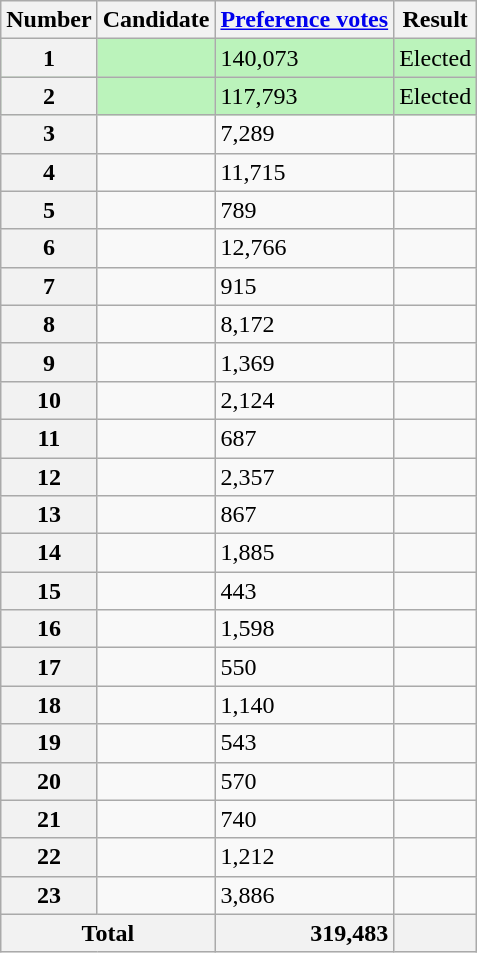<table class="wikitable sortable" >
<tr>
<th scope="col">Number</th>
<th scope="col">Candidate</th>
<th scope="col"><a href='#'>Preference votes</a></th>
<th scope="col">Result</th>
</tr>
<tr bgcolor=bbf3bb>
<th scope="row">1</th>
<td style="text-align:left"></td>
<td>140,073</td>
<td>Elected</td>
</tr>
<tr bgcolor=bbf3bb>
<th scope="row">2</th>
<td style="text-align:left"></td>
<td>117,793</td>
<td>Elected</td>
</tr>
<tr>
<th scope="row">3</th>
<td style="text-align:left"></td>
<td>7,289</td>
<td></td>
</tr>
<tr>
<th scope="row">4</th>
<td style="text-align:left"></td>
<td>11,715</td>
<td></td>
</tr>
<tr>
<th scope="row">5</th>
<td style="text-align:left"></td>
<td>789</td>
<td></td>
</tr>
<tr>
<th scope="row">6</th>
<td style="text-align:left"></td>
<td>12,766</td>
<td></td>
</tr>
<tr>
<th scope="row">7</th>
<td style="text-align:left"></td>
<td>915</td>
<td></td>
</tr>
<tr>
<th scope="row">8</th>
<td style="text-align:left"></td>
<td>8,172</td>
<td></td>
</tr>
<tr>
<th scope="row">9</th>
<td style="text-align:left"></td>
<td>1,369</td>
<td></td>
</tr>
<tr>
<th scope="row">10</th>
<td style="text-align:left"></td>
<td>2,124</td>
<td></td>
</tr>
<tr>
<th scope="row">11</th>
<td style="text-align:left"></td>
<td>687</td>
<td></td>
</tr>
<tr>
<th scope="row">12</th>
<td style="text-align:left"></td>
<td>2,357</td>
<td></td>
</tr>
<tr>
<th scope="row">13</th>
<td style="text-align:left"></td>
<td>867</td>
<td></td>
</tr>
<tr>
<th scope="row">14</th>
<td style="text-align:left"></td>
<td>1,885</td>
<td></td>
</tr>
<tr>
<th scope="row">15</th>
<td style="text-align:left"></td>
<td>443</td>
<td></td>
</tr>
<tr>
<th scope="row">16</th>
<td style="text-align:left"></td>
<td>1,598</td>
<td></td>
</tr>
<tr>
<th scope="row">17</th>
<td style="text-align:left"></td>
<td>550</td>
<td></td>
</tr>
<tr>
<th scope="row">18</th>
<td style="text-align:left"></td>
<td>1,140</td>
<td></td>
</tr>
<tr>
<th scope="row">19</th>
<td style="text-align:left"></td>
<td>543</td>
<td></td>
</tr>
<tr>
<th scope="row">20</th>
<td style="text-align:left"></td>
<td>570</td>
<td></td>
</tr>
<tr>
<th scope="row">21</th>
<td style="text-align:left"></td>
<td>740</td>
<td></td>
</tr>
<tr>
<th scope="row">22</th>
<td style="text-align:left"></td>
<td>1,212</td>
<td></td>
</tr>
<tr>
<th scope="row">23</th>
<td style="text-align:left"></td>
<td>3,886</td>
<td></td>
</tr>
<tr class="sortbottom">
<th scope="row"  colspan="2">Total</th>
<th style="text-align:right">319,483</th>
<th></th>
</tr>
</table>
